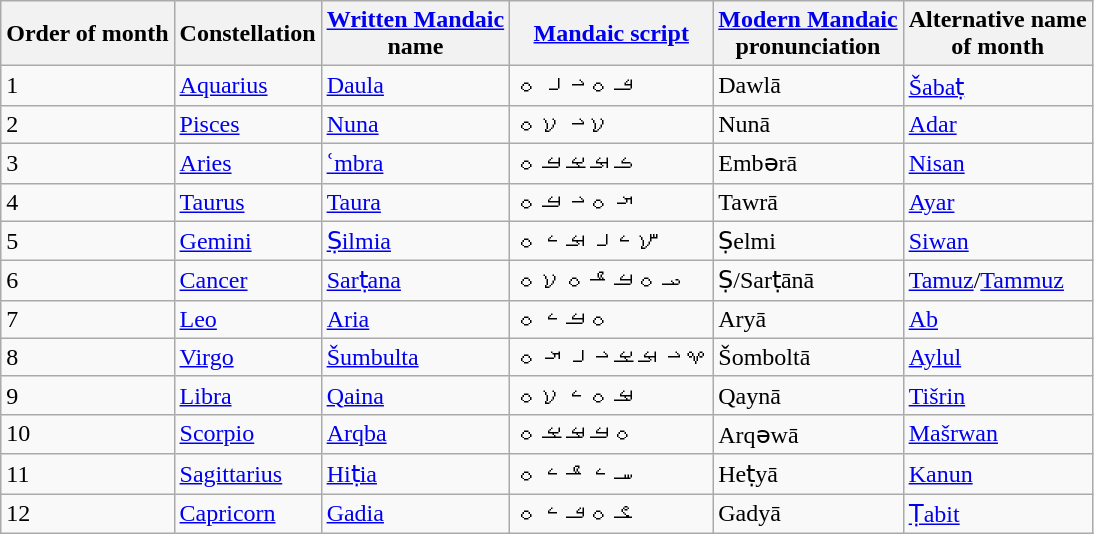<table class="wikitable">
<tr>
<th>Order of month</th>
<th>Constellation</th>
<th><a href='#'>Written Mandaic</a><br>name</th>
<th><a href='#'>Mandaic script</a></th>
<th><a href='#'>Modern Mandaic</a><br>pronunciation</th>
<th>Alternative name<br>of month</th>
</tr>
<tr>
<td>1</td>
<td><a href='#'>Aquarius</a></td>
<td><a href='#'>Daula</a></td>
<td>ࡃࡀࡅࡋࡀ</td>
<td>Dawlā</td>
<td><a href='#'>Šabaṭ</a></td>
</tr>
<tr>
<td>2</td>
<td><a href='#'>Pisces</a></td>
<td><a href='#'>Nuna</a></td>
<td>ࡍࡅࡍࡀ</td>
<td>Nunā</td>
<td><a href='#'>Adar</a></td>
</tr>
<tr>
<td>3</td>
<td><a href='#'>Aries</a></td>
<td><a href='#'>ʿmbra</a></td>
<td>ࡏࡌࡁࡓࡀ</td>
<td>Embərā</td>
<td><a href='#'>Nisan</a></td>
</tr>
<tr>
<td>4</td>
<td><a href='#'>Taurus</a></td>
<td><a href='#'>Taura</a></td>
<td>ࡕࡀࡅࡓࡀ</td>
<td>Tawrā</td>
<td><a href='#'>Ayar</a></td>
</tr>
<tr>
<td>5</td>
<td><a href='#'>Gemini</a></td>
<td><a href='#'>Ṣilmia</a></td>
<td>ࡑࡉࡋࡌࡉࡀ</td>
<td>Ṣelmi</td>
<td><a href='#'>Siwan</a></td>
</tr>
<tr>
<td>6</td>
<td><a href='#'>Cancer</a></td>
<td><a href='#'>Sarṭana</a></td>
<td>ࡎࡀࡓࡈࡀࡍࡀ</td>
<td>Ṣ/Sarṭānā</td>
<td><a href='#'>Tamuz</a>/<a href='#'>Tammuz</a></td>
</tr>
<tr>
<td>7</td>
<td><a href='#'>Leo</a></td>
<td><a href='#'>Aria</a></td>
<td>ࡀࡓࡉࡀ</td>
<td>Aryā</td>
<td><a href='#'>Ab</a></td>
</tr>
<tr>
<td>8</td>
<td><a href='#'>Virgo</a></td>
<td><a href='#'>Šumbulta</a></td>
<td>ࡔࡅࡌࡁࡅࡋࡕࡀ</td>
<td>Šomboltā</td>
<td><a href='#'>Aylul</a></td>
</tr>
<tr>
<td>9</td>
<td><a href='#'>Libra</a></td>
<td><a href='#'>Qaina</a></td>
<td>ࡒࡀࡉࡍࡀ</td>
<td>Qaynā</td>
<td><a href='#'>Tišrin</a></td>
</tr>
<tr>
<td>10</td>
<td><a href='#'>Scorpio</a></td>
<td><a href='#'>Arqba</a></td>
<td>ࡀࡓࡒࡁࡀ</td>
<td>Arqəwā</td>
<td><a href='#'>Mašrwan</a></td>
</tr>
<tr>
<td>11</td>
<td><a href='#'>Sagittarius</a></td>
<td><a href='#'>Hiṭia</a></td>
<td>ࡄࡉࡈࡉࡀ</td>
<td>Heṭyā</td>
<td><a href='#'>Kanun</a></td>
</tr>
<tr>
<td>12</td>
<td><a href='#'>Capricorn</a></td>
<td><a href='#'>Gadia</a></td>
<td>ࡂࡀࡃࡉࡀ</td>
<td>Gadyā</td>
<td><a href='#'>Ṭabit</a></td>
</tr>
</table>
